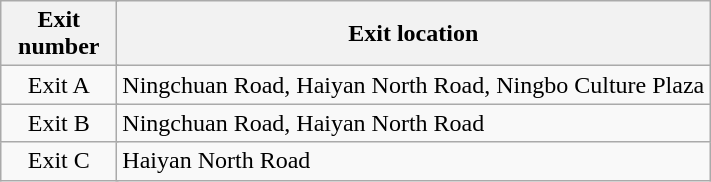<table class="wikitable">
<tr>
<th style="width:70px" colspan="2">Exit number</th>
<th>Exit location</th>
</tr>
<tr>
<td align="center" colspan="2">Exit A</td>
<td>Ningchuan Road, Haiyan North Road, Ningbo Culture Plaza</td>
</tr>
<tr>
<td align="center" colspan="2">Exit B</td>
<td>Ningchuan Road, Haiyan North Road</td>
</tr>
<tr>
<td align="center" colspan="2">Exit C</td>
<td>Haiyan North Road</td>
</tr>
</table>
